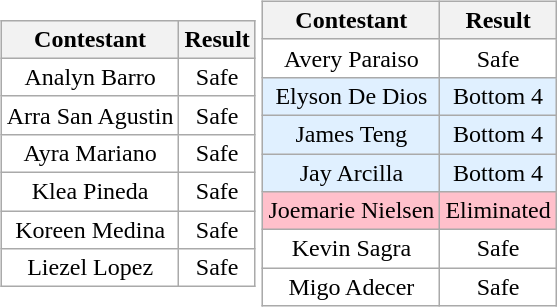<table>
<tr>
<td><br><table class="wikitable sortable nowrap" style="margin:auto; text-align:center">
<tr>
<th scope="col">Contestant</th>
<th scope="col">Result</th>
</tr>
<tr>
<td bgcolor=#FFFFFF>Analyn Barro</td>
<td bgcolor=#FFFFFF>Safe</td>
</tr>
<tr>
<td bgcolor=#FFFFFF>Arra San Agustin</td>
<td bgcolor=#FFFFFF>Safe</td>
</tr>
<tr>
<td bgcolor=#FFFFFF>Ayra Mariano</td>
<td bgcolor=#FFFFFF>Safe</td>
</tr>
<tr>
<td bgcolor=#FFFFFF>Klea Pineda</td>
<td bgcolor=#FFFFFF>Safe</td>
</tr>
<tr>
<td bgcolor=#FFFFFF>Koreen Medina</td>
<td bgcolor=#FFFFFF>Safe</td>
</tr>
<tr>
<td bgcolor=#FFFFFF>Liezel Lopez</td>
<td bgcolor=#FFFFFF>Safe</td>
</tr>
</table>
</td>
<td><br><table class="wikitable sortable nowrap" style="margin:auto; text-align:center">
<tr>
<th scope="col">Contestant</th>
<th scope="col">Result</th>
</tr>
<tr>
<td bgcolor=#FFFFFF>Avery Paraiso</td>
<td bgcolor=#FFFFFF>Safe</td>
</tr>
<tr>
<td bgcolor=#e0f0ff>Elyson De Dios</td>
<td bgcolor=#e0f0ff>Bottom 4</td>
</tr>
<tr>
<td bgcolor=#e0f0ff>James Teng</td>
<td bgcolor=#e0f0ff>Bottom 4</td>
</tr>
<tr>
<td bgcolor=#e0f0ff>Jay Arcilla</td>
<td bgcolor=#e0f0ff>Bottom 4</td>
</tr>
<tr>
<td bgcolor=pink>Joemarie Nielsen</td>
<td bgcolor=pink>Eliminated</td>
</tr>
<tr>
<td bgcolor=#FFFFFF>Kevin Sagra</td>
<td bgcolor=#FFFFFF>Safe</td>
</tr>
<tr>
<td bgcolor=#FFFFFF>Migo Adecer</td>
<td bgcolor=#FFFFFF>Safe</td>
</tr>
</table>
</td>
</tr>
</table>
